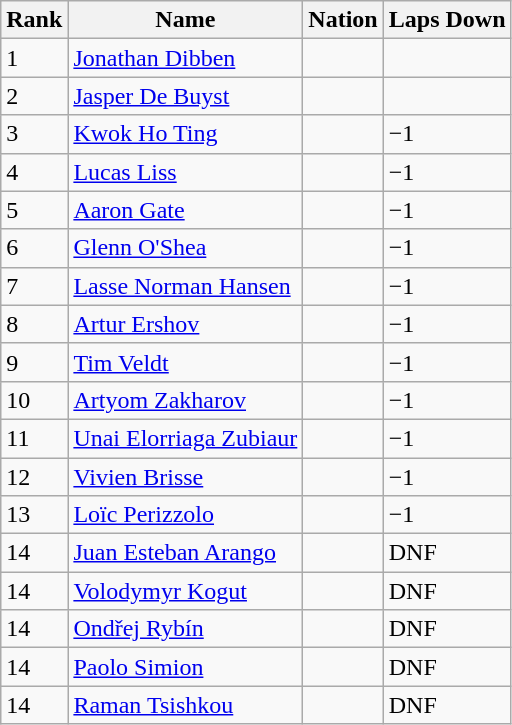<table class="wikitable sortable" style="text-align:left">
<tr>
<th>Rank</th>
<th>Name</th>
<th>Nation</th>
<th>Laps Down</th>
</tr>
<tr>
<td>1</td>
<td><a href='#'>Jonathan Dibben</a></td>
<td></td>
<td></td>
</tr>
<tr>
<td>2</td>
<td><a href='#'>Jasper De Buyst</a></td>
<td></td>
<td></td>
</tr>
<tr>
<td>3</td>
<td><a href='#'>Kwok Ho Ting</a></td>
<td></td>
<td>−1</td>
</tr>
<tr>
<td>4</td>
<td><a href='#'>Lucas Liss</a></td>
<td></td>
<td>−1</td>
</tr>
<tr>
<td>5</td>
<td><a href='#'>Aaron Gate</a></td>
<td></td>
<td>−1</td>
</tr>
<tr>
<td>6</td>
<td><a href='#'>Glenn O'Shea</a></td>
<td></td>
<td>−1</td>
</tr>
<tr>
<td>7</td>
<td><a href='#'>Lasse Norman Hansen</a></td>
<td></td>
<td>−1</td>
</tr>
<tr>
<td>8</td>
<td><a href='#'>Artur Ershov</a></td>
<td></td>
<td>−1</td>
</tr>
<tr>
<td>9</td>
<td><a href='#'>Tim Veldt</a></td>
<td></td>
<td>−1</td>
</tr>
<tr>
<td>10</td>
<td><a href='#'>Artyom Zakharov</a></td>
<td></td>
<td>−1</td>
</tr>
<tr>
<td>11</td>
<td><a href='#'>Unai Elorriaga Zubiaur</a></td>
<td></td>
<td>−1</td>
</tr>
<tr>
<td>12</td>
<td><a href='#'>Vivien Brisse</a></td>
<td></td>
<td>−1</td>
</tr>
<tr>
<td>13</td>
<td><a href='#'>Loïc Perizzolo</a></td>
<td></td>
<td>−1</td>
</tr>
<tr>
<td>14</td>
<td><a href='#'>Juan Esteban Arango</a></td>
<td></td>
<td>DNF</td>
</tr>
<tr>
<td>14</td>
<td><a href='#'>Volodymyr Kogut</a></td>
<td></td>
<td>DNF</td>
</tr>
<tr>
<td>14</td>
<td><a href='#'>Ondřej Rybín</a></td>
<td></td>
<td>DNF</td>
</tr>
<tr>
<td>14</td>
<td><a href='#'>Paolo Simion</a></td>
<td></td>
<td>DNF</td>
</tr>
<tr>
<td>14</td>
<td><a href='#'>Raman Tsishkou</a></td>
<td></td>
<td>DNF</td>
</tr>
</table>
